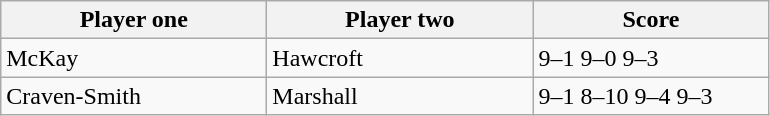<table class="wikitable">
<tr>
<th width=170>Player one</th>
<th width=170>Player two</th>
<th width=150>Score</th>
</tr>
<tr>
<td> McKay</td>
<td> Hawcroft</td>
<td>9–1 9–0 9–3</td>
</tr>
<tr>
<td> Craven-Smith</td>
<td> Marshall</td>
<td>9–1 8–10 9–4 9–3</td>
</tr>
</table>
